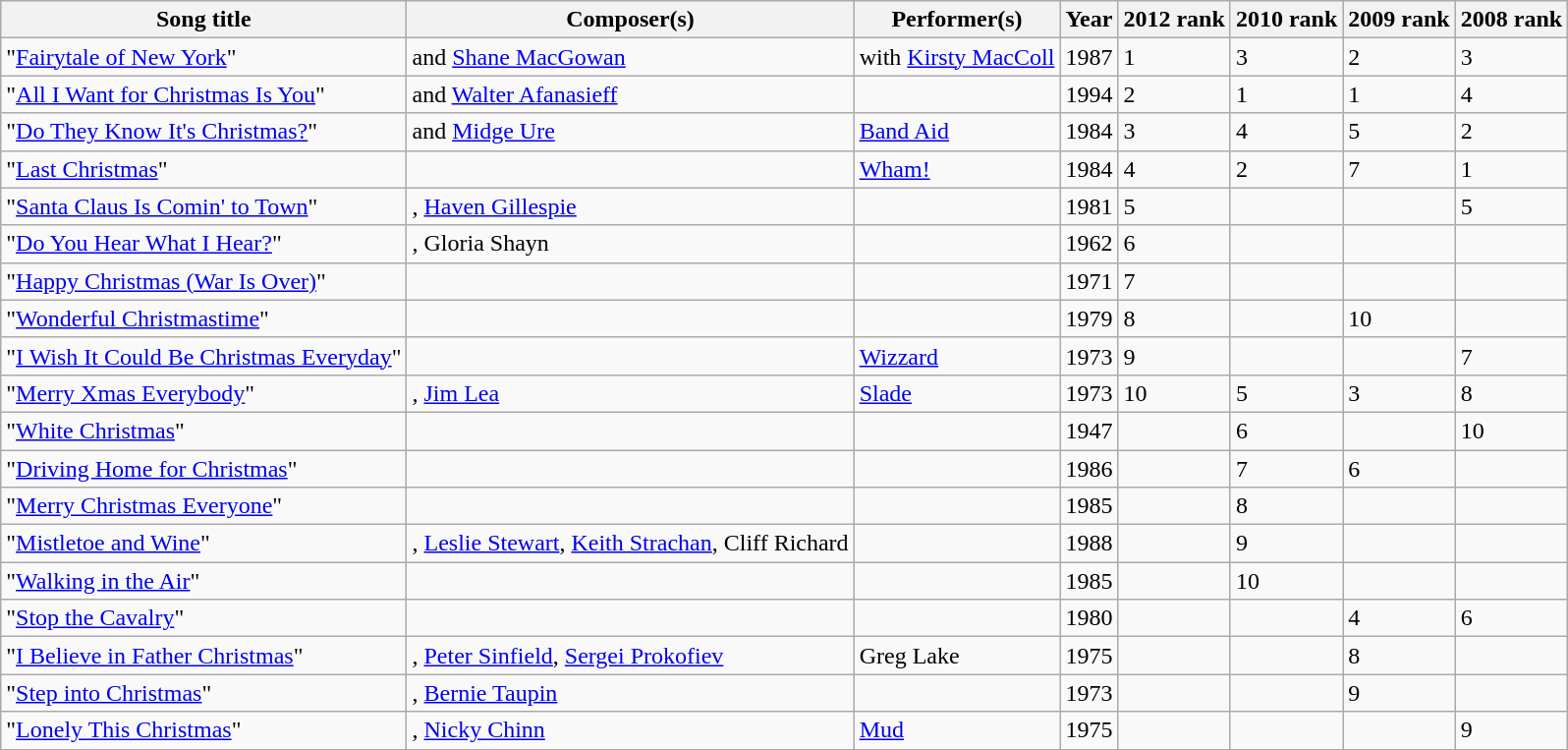<table class="wikitable sortable">
<tr>
<th>Song title</th>
<th>Composer(s)</th>
<th>Performer(s)</th>
<th>Year</th>
<th>2012 rank</th>
<th>2010 rank</th>
<th>2009 rank</th>
<th>2008 rank</th>
</tr>
<tr>
<td>"<a href='#'>Fairytale of New York</a>"</td>
<td> and <a href='#'>Shane MacGowan</a></td>
<td> with <a href='#'>Kirsty MacColl</a></td>
<td>1987</td>
<td>1</td>
<td>3</td>
<td>2</td>
<td>3</td>
</tr>
<tr>
<td>"<a href='#'>All I Want for Christmas Is You</a>"</td>
<td> and <a href='#'>Walter Afanasieff</a></td>
<td></td>
<td>1994</td>
<td>2</td>
<td>1</td>
<td>1</td>
<td>4</td>
</tr>
<tr>
<td>"<a href='#'>Do They Know It's Christmas?</a>"</td>
<td> and <a href='#'>Midge Ure</a></td>
<td><a href='#'>Band Aid</a></td>
<td>1984</td>
<td>3</td>
<td>4</td>
<td>5</td>
<td>2</td>
</tr>
<tr>
<td>"<a href='#'>Last Christmas</a>"</td>
<td></td>
<td><a href='#'>Wham!</a></td>
<td>1984</td>
<td>4</td>
<td>2</td>
<td>7</td>
<td>1</td>
</tr>
<tr>
<td>"<a href='#'>Santa Claus Is Comin' to Town</a>"</td>
<td>, <a href='#'>Haven Gillespie</a></td>
<td></td>
<td>1981</td>
<td>5</td>
<td></td>
<td></td>
<td>5</td>
</tr>
<tr>
<td>"<a href='#'>Do You Hear What I Hear?</a>"</td>
<td>, Gloria Shayn</td>
<td></td>
<td>1962</td>
<td>6</td>
<td> </td>
<td></td>
<td></td>
</tr>
<tr>
<td>"<a href='#'>Happy Christmas (War Is Over)</a>"</td>
<td></td>
<td></td>
<td>1971</td>
<td>7</td>
<td></td>
<td></td>
<td></td>
</tr>
<tr>
<td>"<a href='#'>Wonderful Christmastime</a>"</td>
<td></td>
<td></td>
<td>1979</td>
<td>8</td>
<td></td>
<td>10</td>
<td></td>
</tr>
<tr>
<td>"<a href='#'>I Wish It Could Be Christmas Everyday</a>"</td>
<td></td>
<td><a href='#'>Wizzard</a></td>
<td>1973</td>
<td>9</td>
<td></td>
<td></td>
<td>7</td>
</tr>
<tr>
<td>"<a href='#'>Merry Xmas Everybody</a>"</td>
<td>, <a href='#'>Jim Lea</a></td>
<td><a href='#'>Slade</a></td>
<td>1973</td>
<td>10</td>
<td>5</td>
<td>3</td>
<td>8</td>
</tr>
<tr>
<td>"<a href='#'>White Christmas</a>"</td>
<td></td>
<td></td>
<td>1947</td>
<td></td>
<td>6</td>
<td></td>
<td>10</td>
</tr>
<tr>
<td>"<a href='#'>Driving Home for Christmas</a>"</td>
<td></td>
<td></td>
<td>1986</td>
<td></td>
<td>7</td>
<td>6</td>
<td></td>
</tr>
<tr>
<td>"<a href='#'>Merry Christmas Everyone</a>"</td>
<td></td>
<td></td>
<td>1985</td>
<td></td>
<td>8</td>
<td></td>
<td></td>
</tr>
<tr>
<td>"<a href='#'>Mistletoe and Wine</a>"</td>
<td>, <a href='#'>Leslie Stewart</a>, <a href='#'>Keith Strachan</a>, Cliff Richard</td>
<td></td>
<td>1988</td>
<td></td>
<td>9</td>
<td></td>
<td></td>
</tr>
<tr>
<td>"<a href='#'>Walking in the Air</a>"</td>
<td></td>
<td></td>
<td>1985</td>
<td></td>
<td>10</td>
<td></td>
<td></td>
</tr>
<tr>
<td>"<a href='#'>Stop the Cavalry</a>"</td>
<td></td>
<td></td>
<td>1980</td>
<td></td>
<td></td>
<td>4</td>
<td>6</td>
</tr>
<tr>
<td>"<a href='#'>I Believe in Father Christmas</a>"</td>
<td>, <a href='#'>Peter Sinfield</a>, <a href='#'>Sergei Prokofiev</a></td>
<td>Greg Lake</td>
<td>1975</td>
<td></td>
<td></td>
<td>8</td>
<td></td>
</tr>
<tr>
<td>"<a href='#'>Step into Christmas</a>"</td>
<td>, <a href='#'>Bernie Taupin</a></td>
<td></td>
<td>1973</td>
<td></td>
<td></td>
<td>9</td>
<td></td>
</tr>
<tr>
<td>"<a href='#'>Lonely This Christmas</a>"</td>
<td>, <a href='#'>Nicky Chinn</a></td>
<td><a href='#'>Mud</a></td>
<td>1975</td>
<td></td>
<td></td>
<td></td>
<td>9</td>
</tr>
</table>
